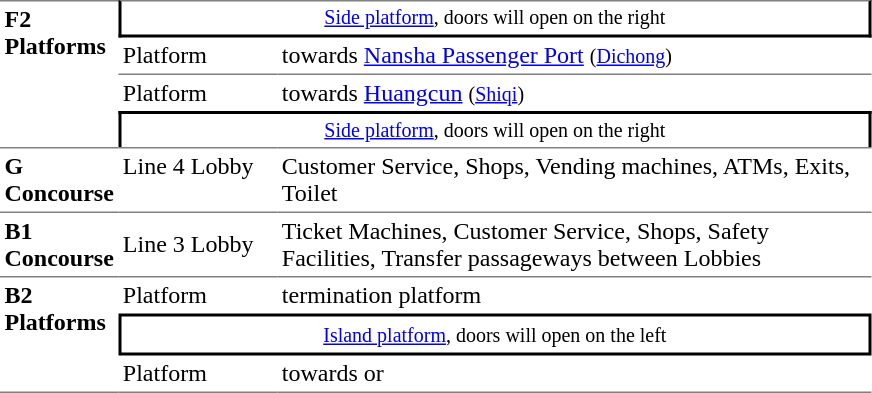<table table border=0 cellspacing=0 cellpadding=3>
<tr>
<td style="border-top:solid 1px gray;" rowspan=4 valign=top><strong>F2<br>Platforms</strong></td>
<td style="border-right:solid 2px black;border-left:solid 2px black;border-bottom:solid 2px black;border-top:solid 1px gray;font-size:smaller;text-align:center;" colspan=2><a href='#'>Side platform</a>, doors will open on the right</td>
</tr>
<tr>
<td style="border-bottom:solid 1px gray;" width=100>Platform </td>
<td style="border-bottom:solid 1px gray;" width=390>  towards <a href='#'>Nansha Passenger Port</a> <small>(<a href='#'>Dichong</a>)</small></td>
</tr>
<tr>
<td>Platform </td>
<td>  towards <a href='#'>Huangcun</a> <small>(<a href='#'>Shiqi</a>)</small> </td>
</tr>
<tr>
<td style="border-top:solid 2px black;border-right:solid 2px black;border-left:solid 2px black;font-size:smaller;text-align:center;" colspan=2><a href='#'>Side platform</a>, doors will open on the right</td>
</tr>
<tr>
<td style="border-bottom:solid 1px gray; border-top:solid 1px gray;" valign=top width=50><strong>G<br>Concourse</strong></td>
<td style="border-bottom:solid 1px gray; border-top:solid 1px gray;" valign=top width=100>Line 4 Lobby</td>
<td style="border-bottom:solid 1px gray; border-top:solid 1px gray;" valign=top width=390>Customer Service, Shops, Vending machines, ATMs, Exits, Toilet</td>
</tr>
<tr>
<td><strong>B1<br>Concourse</strong></td>
<td>Line 3 Lobby</td>
<td>Ticket Machines, Customer Service, Shops, Safety Facilities, Transfer passageways between Lobbies</td>
</tr>
<tr>
<td style="border-bottom:solid 1px gray;border-top:solid 1px gray;" rowspan=3 valign=top><strong>B2<br>Platforms</strong></td>
<td style="border-top:solid 1px gray;">Platform </td>
<td style="border-top:solid 1px gray;">  termination platform</td>
</tr>
<tr>
<td style="border-right:solid 2px black;border-left:solid 2px black;border-top:solid 2px black;border-bottom:solid 2px black;text-align:center;" colspan=2><small><a href='#'>Island platform</a>, doors will open on the left</small></td>
</tr>
<tr>
<td style="border-bottom:solid 1px gray;">Platform </td>
<td style="border-bottom:solid 1px gray;"><span></span>  towards  or   </td>
</tr>
</table>
